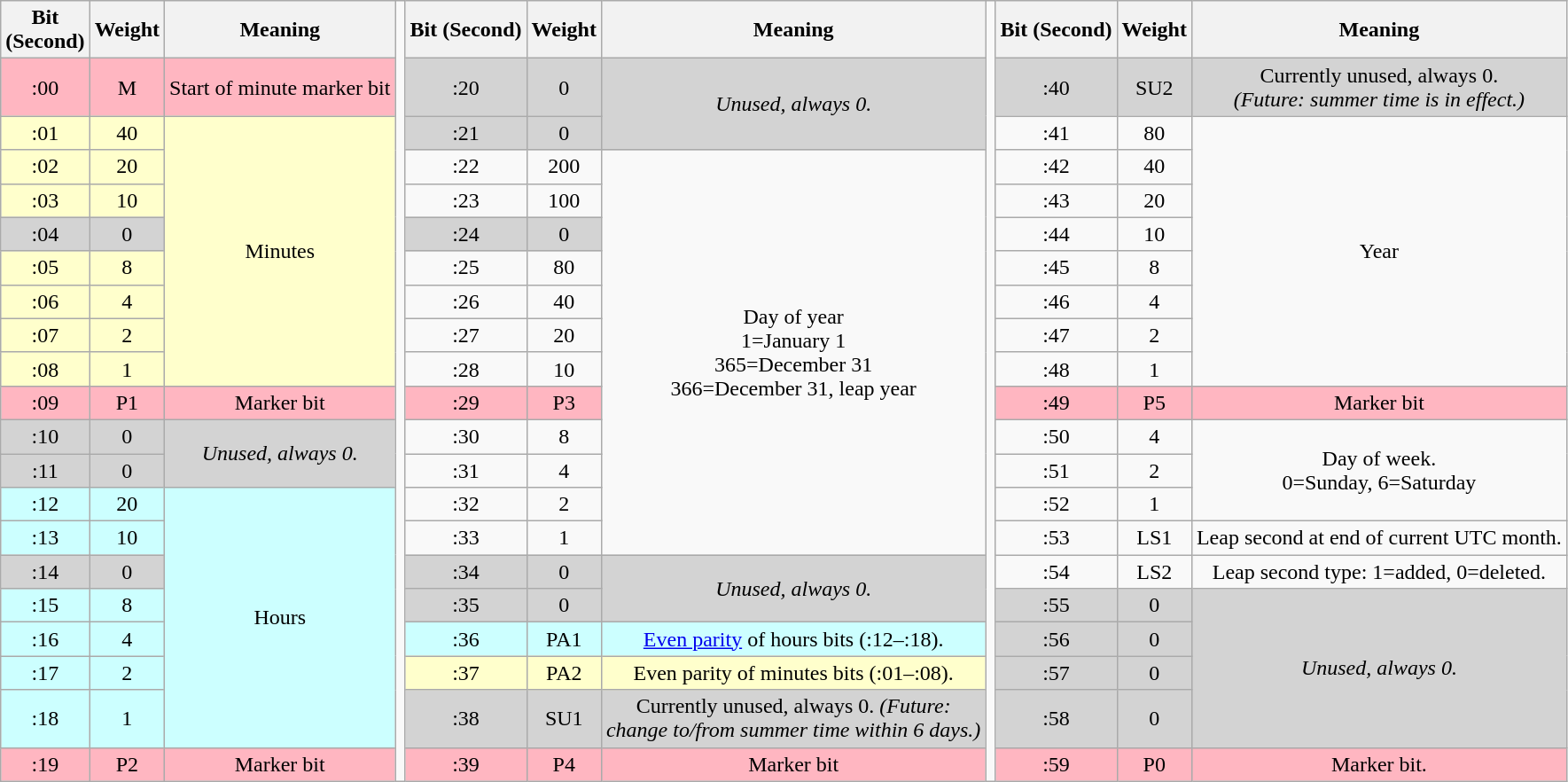<table class=wikitable style="text-align:center">
<tr>
<th>Bit<br>(Second)</th>
<th>Weight</th>
<th>Meaning</th>
<td rowspan=21></td>
<th>Bit (Second)</th>
<th>Weight</th>
<th>Meaning</th>
<td rowspan=21></td>
<th>Bit (Second)</th>
<th>Weight</th>
<th>Meaning</th>
</tr>
<tr bgcolor=lightgrey>
<td bgcolor=lightpink>:00</td>
<td bgcolor=lightpink>M</td>
<td bgcolor=lightpink>Start of minute marker bit</td>
<td>:20</td>
<td>0</td>
<td rowspan=2><em>Unused, always 0.</em></td>
<td>:40</td>
<td>SU2</td>
<td>Currently unused, always 0.<br><em>(Future: summer time is in effect.)</em></td>
</tr>
<tr>
<td bgcolor=#ffffcc>:01</td>
<td bgcolor=#ffffcc>40</td>
<td rowspan=8 bgcolor=#ffffcc>Minutes</td>
<td bgcolor=lightgrey>:21</td>
<td bgcolor=lightgrey>0</td>
<td>:41</td>
<td>80</td>
<td rowspan=8>Year</td>
</tr>
<tr>
<td bgcolor=#ffffcc>:02</td>
<td bgcolor=#ffffcc>20</td>
<td>:22</td>
<td>200</td>
<td rowspan=12>Day of year<br>1=January 1<br>365=December 31<br>366=December 31, leap year</td>
<td>:42</td>
<td>40</td>
</tr>
<tr>
<td bgcolor=#ffffcc>:03</td>
<td bgcolor=#ffffcc>10</td>
<td>:23</td>
<td>100</td>
<td>:43</td>
<td>20</td>
</tr>
<tr>
<td bgcolor=lightgrey>:04</td>
<td bgcolor=lightgrey>0</td>
<td bgcolor=lightgrey>:24</td>
<td bgcolor=lightgrey>0</td>
<td>:44</td>
<td>10</td>
</tr>
<tr>
<td bgcolor=#ffffcc>:05</td>
<td bgcolor=#ffffcc>8</td>
<td>:25</td>
<td>80</td>
<td>:45</td>
<td>8</td>
</tr>
<tr>
<td bgcolor=#ffffcc>:06</td>
<td bgcolor=#ffffcc>4</td>
<td>:26</td>
<td>40</td>
<td>:46</td>
<td>4</td>
</tr>
<tr>
<td bgcolor=#ffffcc>:07</td>
<td bgcolor=#ffffcc>2</td>
<td>:27</td>
<td>20</td>
<td>:47</td>
<td>2</td>
</tr>
<tr>
<td bgcolor=#ffffcc>:08</td>
<td bgcolor=#ffffcc>1</td>
<td>:28</td>
<td>10</td>
<td>:48</td>
<td>1</td>
</tr>
<tr bgcolor=lightpink>
<td>:09</td>
<td>P1</td>
<td>Marker bit</td>
<td>:29</td>
<td>P3</td>
<td>:49</td>
<td>P5</td>
<td>Marker bit</td>
</tr>
<tr>
<td bgcolor=lightgrey>:10</td>
<td bgcolor=lightgrey>0</td>
<td rowspan=2 bgcolor=lightgrey><em>Unused, always 0.</em></td>
<td>:30</td>
<td>8</td>
<td>:50</td>
<td>4</td>
<td rowspan=3>Day of week.<br>0=Sunday, 6=Saturday</td>
</tr>
<tr>
<td bgcolor=lightgrey>:11</td>
<td bgcolor=lightgrey>0</td>
<td>:31</td>
<td>4</td>
<td>:51</td>
<td>2</td>
</tr>
<tr>
<td bgcolor=#ccffff>:12</td>
<td bgcolor=#ccffff>20</td>
<td rowspan=7 bgcolor=#ccffff>Hours</td>
<td>:32</td>
<td>2</td>
<td>:52</td>
<td>1</td>
</tr>
<tr>
<td bgcolor=#ccffff>:13</td>
<td bgcolor=#ccffff>10</td>
<td>:33</td>
<td>1</td>
<td>:53</td>
<td>LS1</td>
<td>Leap second at end of current UTC month.</td>
</tr>
<tr>
<td bgcolor=lightgrey>:14</td>
<td bgcolor=lightgrey>0</td>
<td bgcolor=lightgrey>:34</td>
<td bgcolor=lightgrey>0</td>
<td rowspan=2 bgcolor=lightgrey><em>Unused, always 0.</em></td>
<td>:54</td>
<td>LS2</td>
<td>Leap second type: 1=added, 0=deleted.</td>
</tr>
<tr>
<td bgcolor=#ccffff>:15</td>
<td bgcolor=#ccffff>8</td>
<td bgcolor=lightgrey>:35</td>
<td bgcolor=lightgrey>0</td>
<td bgcolor=lightgrey>:55</td>
<td bgcolor=lightgrey>0</td>
<td rowspan=4 bgcolor=lightgrey><em>Unused, always 0.</em></td>
</tr>
<tr>
<td bgcolor=#ccffff>:16</td>
<td bgcolor=#ccffff>4</td>
<td bgcolor=#ccffff>:36</td>
<td bgcolor=#ccffff>PA1</td>
<td bgcolor=#ccffff><a href='#'>Even parity</a> of hours bits (:12–:18).</td>
<td bgcolor=lightgrey>:56</td>
<td bgcolor=lightgrey>0</td>
</tr>
<tr>
<td bgcolor=#ccffff>:17</td>
<td bgcolor=#ccffff>2</td>
<td bgcolor=#ffffcc>:37</td>
<td bgcolor=#ffffcc>PA2</td>
<td bgcolor=#ffffcc>Even parity of minutes bits (:01–:08).</td>
<td bgcolor=lightgrey>:57</td>
<td bgcolor=lightgrey>0</td>
</tr>
<tr>
<td bgcolor=#ccffff>:18</td>
<td bgcolor=#ccffff>1</td>
<td bgcolor=lightgrey>:38</td>
<td bgcolor=lightgrey>SU1</td>
<td bgcolor=lightgrey>Currently unused, always 0. <em>(Future:<br>change to/from summer time within 6 days.)</em></td>
<td bgcolor=lightgrey>:58</td>
<td bgcolor=lightgrey>0</td>
</tr>
<tr bgcolor=lightpink>
<td>:19</td>
<td>P2</td>
<td>Marker bit</td>
<td>:39</td>
<td>P4</td>
<td>Marker bit</td>
<td>:59</td>
<td>P0</td>
<td>Marker bit.</td>
</tr>
</table>
